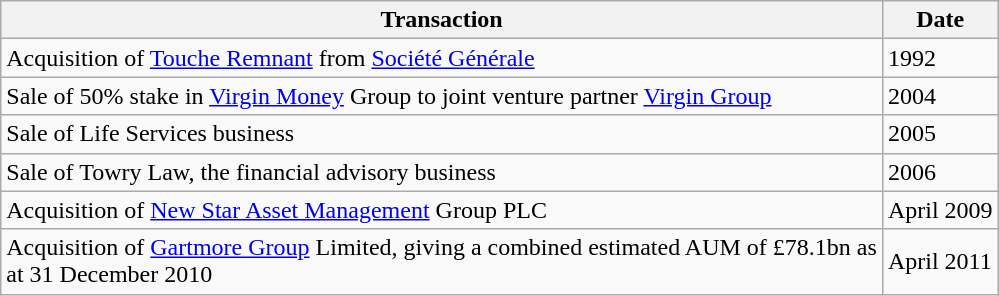<table class="wikitable">
<tr>
<th>Transaction</th>
<th>Date</th>
</tr>
<tr>
<td>Acquisition of <a href='#'>Touche Remnant</a> from <a href='#'>Société Générale</a></td>
<td>1992</td>
</tr>
<tr>
<td>Sale of 50% stake in <a href='#'>Virgin Money</a> Group to joint venture partner <a href='#'>Virgin Group</a></td>
<td>2004</td>
</tr>
<tr>
<td>Sale of Life Services business</td>
<td>2005</td>
</tr>
<tr>
<td>Sale of Towry Law, the financial advisory business</td>
<td>2006</td>
</tr>
<tr>
<td>Acquisition of <a href='#'>New Star Asset Management</a> Group PLC</td>
<td>April 2009</td>
</tr>
<tr>
<td>Acquisition of <a href='#'>Gartmore Group</a> Limited, giving a combined estimated AUM of £78.1bn as<br>at 31 December 2010</td>
<td>April 2011</td>
</tr>
</table>
